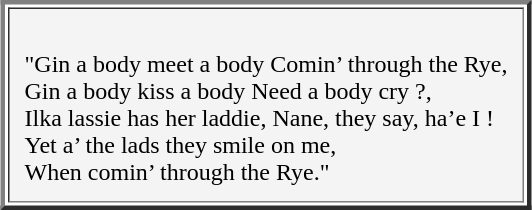<table cellpadding=10 border="3" align=center>
<tr>
<td bgcolor=#f4f4f4><br>"Gin a body meet a body Comin’ through the Rye,<br>
Gin a body kiss a body Need a body cry ?,<br>
Ilka lassie has her laddie, Nane, they say, ha’e I !<br>
Yet a’ the lads they smile on me,<br>
When comin’ through the Rye."<br></td>
</tr>
</table>
